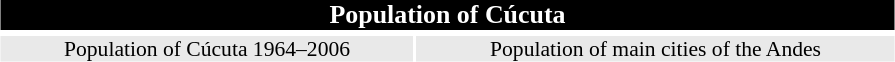<table class="toc" cellpadding="0" cellspacing="2"  style="width:600px; float:center; margin:0.5em 0.5em 0.5em 1em; padding:0.5e text-align:left; clear:all; margin-left:3px; font-size:90%;">
<tr>
<td colspan="4"  style="text-align:center; background:#black; color:white; font-size:120%; background-color:black;"><strong>Population of Cúcuta</strong></td>
</tr>
<tr>
<td style="text-align:center; background:white;"></td>
<td style="text-align:center; background:white;"></td>
</tr>
<tr style="text-align:center; background:#e9e9e9;">
<td>Population of Cúcuta 1964–2006</td>
<td>Population of main cities of the Andes</td>
</tr>
</table>
